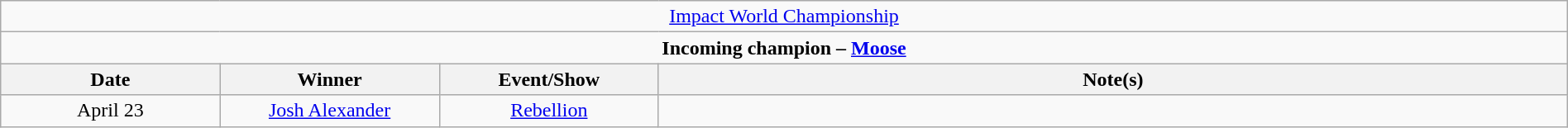<table class="wikitable" style="text-align:center; width:100%;">
<tr>
<td colspan="4" style="text-align: center;"><a href='#'>Impact World Championship</a></td>
</tr>
<tr>
<td colspan="4" style="text-align: center;"><strong>Incoming champion – <a href='#'>Moose</a></strong></td>
</tr>
<tr>
<th width=14%>Date</th>
<th width=14%>Winner</th>
<th width=14%>Event/Show</th>
<th width=58%>Note(s)</th>
</tr>
<tr>
<td>April 23</td>
<td><a href='#'>Josh Alexander</a></td>
<td><a href='#'>Rebellion</a></td>
<td></td>
</tr>
</table>
